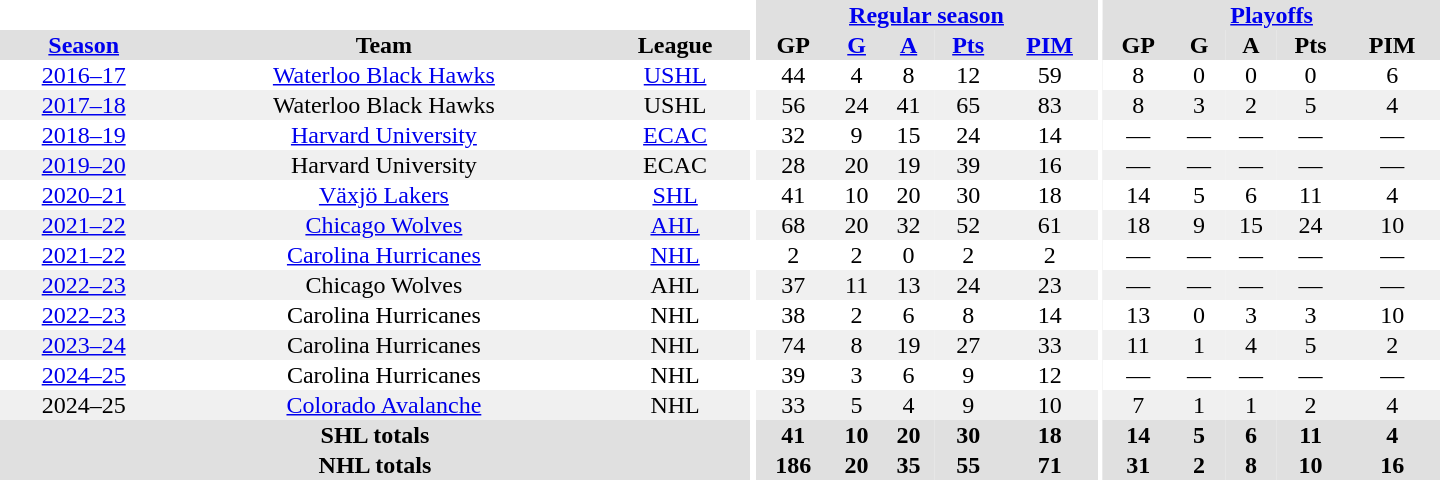<table border="0" cellpadding="1" cellspacing="0" style="text-align:center; width:60em">
<tr bgcolor="#e0e0e0">
<th colspan="3" bgcolor="#ffffff"></th>
<th rowspan="99" bgcolor="#ffffff"></th>
<th colspan="5"><a href='#'>Regular season</a></th>
<th rowspan="99" bgcolor="#ffffff"></th>
<th colspan="5"><a href='#'>Playoffs</a></th>
</tr>
<tr bgcolor="#e0e0e0">
<th><a href='#'>Season</a></th>
<th>Team</th>
<th>League</th>
<th>GP</th>
<th><a href='#'>G</a></th>
<th><a href='#'>A</a></th>
<th><a href='#'>Pts</a></th>
<th><a href='#'>PIM</a></th>
<th>GP</th>
<th>G</th>
<th>A</th>
<th>Pts</th>
<th>PIM</th>
</tr>
<tr>
<td><a href='#'>2016–17</a></td>
<td><a href='#'>Waterloo Black Hawks</a></td>
<td><a href='#'>USHL</a></td>
<td>44</td>
<td>4</td>
<td>8</td>
<td>12</td>
<td>59</td>
<td>8</td>
<td>0</td>
<td>0</td>
<td>0</td>
<td>6</td>
</tr>
<tr bgcolor="#f0f0f0">
<td><a href='#'>2017–18</a></td>
<td>Waterloo Black Hawks</td>
<td>USHL</td>
<td>56</td>
<td>24</td>
<td>41</td>
<td>65</td>
<td>83</td>
<td>8</td>
<td>3</td>
<td>2</td>
<td>5</td>
<td>4</td>
</tr>
<tr>
<td><a href='#'>2018–19</a></td>
<td><a href='#'>Harvard University</a></td>
<td><a href='#'>ECAC</a></td>
<td>32</td>
<td>9</td>
<td>15</td>
<td>24</td>
<td>14</td>
<td>—</td>
<td>—</td>
<td>—</td>
<td>—</td>
<td>—</td>
</tr>
<tr bgcolor="#f0f0f0">
<td><a href='#'>2019–20</a></td>
<td>Harvard University</td>
<td>ECAC</td>
<td>28</td>
<td>20</td>
<td>19</td>
<td>39</td>
<td>16</td>
<td>—</td>
<td>—</td>
<td>—</td>
<td>—</td>
<td>—</td>
</tr>
<tr>
<td><a href='#'>2020–21</a></td>
<td><a href='#'>Växjö Lakers</a></td>
<td><a href='#'>SHL</a></td>
<td>41</td>
<td>10</td>
<td>20</td>
<td>30</td>
<td>18</td>
<td>14</td>
<td>5</td>
<td>6</td>
<td>11</td>
<td>4</td>
</tr>
<tr bgcolor="#f0f0f0">
<td><a href='#'>2021–22</a></td>
<td><a href='#'>Chicago Wolves</a></td>
<td><a href='#'>AHL</a></td>
<td>68</td>
<td>20</td>
<td>32</td>
<td>52</td>
<td>61</td>
<td>18</td>
<td>9</td>
<td>15</td>
<td>24</td>
<td>10</td>
</tr>
<tr>
<td><a href='#'>2021–22</a></td>
<td><a href='#'>Carolina Hurricanes</a></td>
<td><a href='#'>NHL</a></td>
<td>2</td>
<td>2</td>
<td>0</td>
<td>2</td>
<td>2</td>
<td>—</td>
<td>—</td>
<td>—</td>
<td>—</td>
<td>—</td>
</tr>
<tr bgcolor="#f0f0f0">
<td><a href='#'>2022–23</a></td>
<td>Chicago Wolves</td>
<td>AHL</td>
<td>37</td>
<td>11</td>
<td>13</td>
<td>24</td>
<td>23</td>
<td>—</td>
<td>—</td>
<td>—</td>
<td>—</td>
<td>—</td>
</tr>
<tr>
<td><a href='#'>2022–23</a></td>
<td>Carolina Hurricanes</td>
<td>NHL</td>
<td>38</td>
<td>2</td>
<td>6</td>
<td>8</td>
<td>14</td>
<td>13</td>
<td>0</td>
<td>3</td>
<td>3</td>
<td>10</td>
</tr>
<tr bgcolor="#f0f0f0">
<td><a href='#'>2023–24</a></td>
<td>Carolina Hurricanes</td>
<td>NHL</td>
<td>74</td>
<td>8</td>
<td>19</td>
<td>27</td>
<td>33</td>
<td>11</td>
<td>1</td>
<td>4</td>
<td>5</td>
<td>2</td>
</tr>
<tr>
<td><a href='#'>2024–25</a></td>
<td>Carolina Hurricanes</td>
<td>NHL</td>
<td>39</td>
<td>3</td>
<td>6</td>
<td>9</td>
<td>12</td>
<td>—</td>
<td>—</td>
<td>—</td>
<td>—</td>
<td>—</td>
</tr>
<tr bgcolor="#f0f0f0">
<td>2024–25</td>
<td><a href='#'>Colorado Avalanche</a></td>
<td>NHL</td>
<td>33</td>
<td>5</td>
<td>4</td>
<td>9</td>
<td>10</td>
<td>7</td>
<td>1</td>
<td>1</td>
<td>2</td>
<td>4</td>
</tr>
<tr bgcolor="#e0e0e0">
<th colspan="3">SHL totals</th>
<th>41</th>
<th>10</th>
<th>20</th>
<th>30</th>
<th>18</th>
<th>14</th>
<th>5</th>
<th>6</th>
<th>11</th>
<th>4</th>
</tr>
<tr bgcolor="#e0e0e0">
<th colspan="3">NHL totals</th>
<th>186</th>
<th>20</th>
<th>35</th>
<th>55</th>
<th>71</th>
<th>31</th>
<th>2</th>
<th>8</th>
<th>10</th>
<th>16</th>
</tr>
</table>
